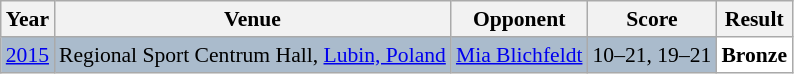<table class="sortable wikitable" style="font-size: 90%;">
<tr>
<th>Year</th>
<th>Venue</th>
<th>Opponent</th>
<th>Score</th>
<th>Result</th>
</tr>
<tr style="background:#AABBCC">
<td align="center"><a href='#'>2015</a></td>
<td align="left">Regional Sport Centrum Hall, <a href='#'>Lubin, Poland</a></td>
<td align="left"> <a href='#'>Mia Blichfeldt</a></td>
<td align="left">10–21, 19–21</td>
<td style="text-align:left; background:white"> <strong>Bronze</strong></td>
</tr>
</table>
